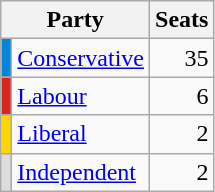<table class="wikitable">
<tr>
<th colspan=2>Party</th>
<th>Seats</th>
</tr>
<tr>
<th style="background-color: #0087DC"></th>
<td><a href='#'>Conservative</a></td>
<td align=right>35</td>
</tr>
<tr>
<th style="background-color: #DC241f"></th>
<td><a href='#'>Labour</a></td>
<td align=right>6</td>
</tr>
<tr>
<th style="background-color: #ffd700"></th>
<td><a href='#'>Liberal</a></td>
<td align=right>2</td>
</tr>
<tr>
<th style="background-color: #DDDDDD"></th>
<td><a href='#'>Independent</a></td>
<td align=right>2</td>
</tr>
</table>
